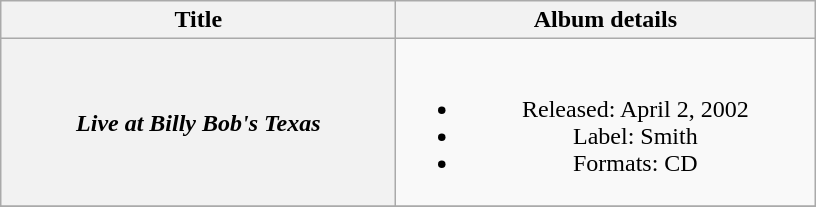<table class="wikitable plainrowheaders" style="text-align:center;">
<tr>
<th scope="col" style="width:16em;">Title</th>
<th scope="col" style="width:17em;">Album details</th>
</tr>
<tr>
<th scope="row"><em>Live at Billy Bob's Texas</em></th>
<td><br><ul><li>Released: April 2, 2002</li><li>Label: Smith</li><li>Formats: CD</li></ul></td>
</tr>
<tr>
</tr>
</table>
